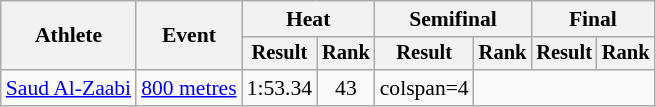<table class="wikitable" style="font-size:90%">
<tr>
<th rowspan="2">Athlete</th>
<th rowspan="2">Event</th>
<th colspan="2">Heat</th>
<th colspan="2">Semifinal</th>
<th colspan="2">Final</th>
</tr>
<tr style="font-size:95%">
<th>Result</th>
<th>Rank</th>
<th>Result</th>
<th>Rank</th>
<th>Result</th>
<th>Rank</th>
</tr>
<tr style=text-align:center>
<td style=text-align:left><a href='#'>Saud Al-Zaabi</a></td>
<td style=text-align:left><a href='#'>800 metres</a></td>
<td>1:53.34</td>
<td>43</td>
<td>colspan=4 </td>
</tr>
</table>
